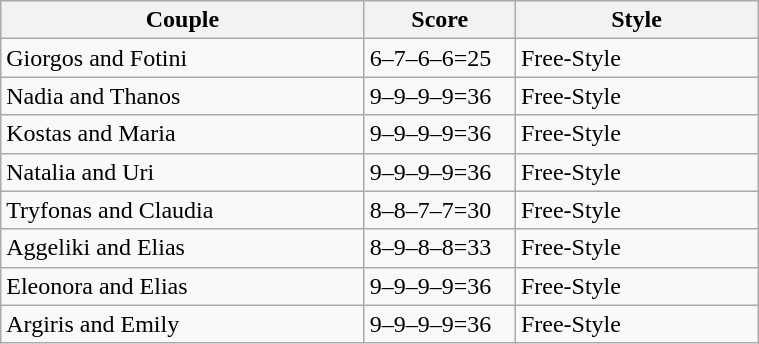<table class="wikitable" style="width:40%;">
<tr>
<th style="width:15%;">Couple</th>
<th style="width:5%;">Score</th>
<th style="width:10%;">Style</th>
</tr>
<tr>
<td>Giorgos and Fotini</td>
<td>6–7–6–6=25</td>
<td>Free-Style</td>
</tr>
<tr>
<td>Nadia and Thanos</td>
<td>9–9–9–9=36</td>
<td>Free-Style</td>
</tr>
<tr>
<td>Kostas and Maria</td>
<td>9–9–9–9=36</td>
<td>Free-Style</td>
</tr>
<tr>
<td>Natalia and Uri</td>
<td>9–9–9–9=36</td>
<td>Free-Style</td>
</tr>
<tr>
<td>Tryfonas and Claudia</td>
<td>8–8–7–7=30</td>
<td>Free-Style</td>
</tr>
<tr>
<td>Aggeliki and Elias</td>
<td>8–9–8–8=33</td>
<td>Free-Style</td>
</tr>
<tr>
<td>Eleonora and Elias</td>
<td>9–9–9–9=36</td>
<td>Free-Style</td>
</tr>
<tr>
<td>Argiris and Emily</td>
<td>9–9–9–9=36</td>
<td>Free-Style</td>
</tr>
</table>
